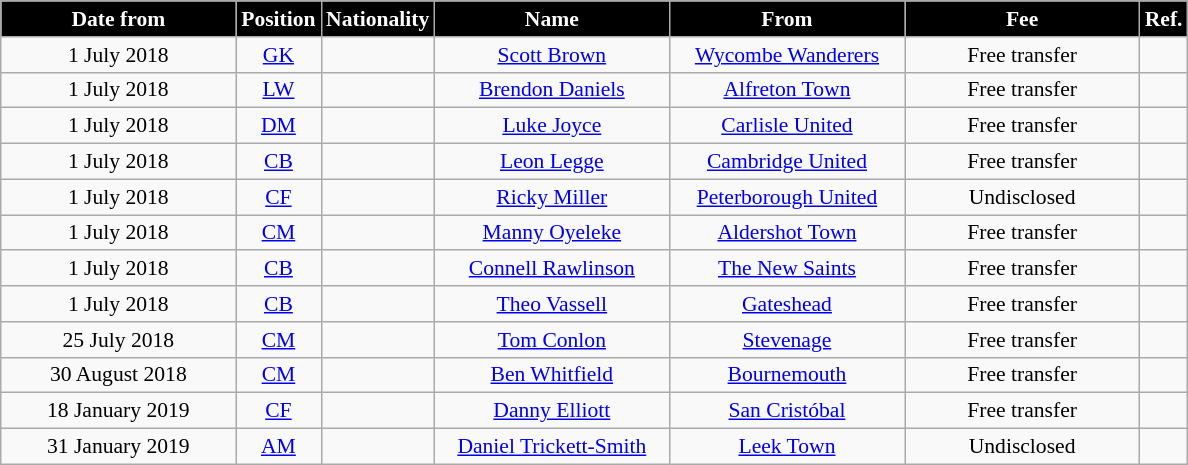<table class="wikitable" style="text-align:center; font-size:90%; ">
<tr>
<th style="background:#000000; color:#FFFFFF; width:150px;">Date from</th>
<th style="background:#000000; color:#FFFFFF; width:50px;">Position</th>
<th style="background:#000000; color:#FFFFFF; width:50px;">Nationality</th>
<th style="background:#000000; color:#FFFFFF; width:150px;">Name</th>
<th style="background:#000000; color:#FFFFFF; width:150px;">From</th>
<th style="background:#000000; color:#FFFFFF; width:150px;">Fee</th>
<th style="background:#000000; color:#FFFFFF; width:25px;">Ref.</th>
</tr>
<tr>
<td>1 July 2018</td>
<td><a href='#'>GK</a></td>
<td></td>
<td><a href='#'>Scott Brown</a></td>
<td><a href='#'>Wycombe Wanderers</a></td>
<td>Free transfer</td>
<td></td>
</tr>
<tr>
<td>1 July 2018</td>
<td><a href='#'>LW</a></td>
<td></td>
<td><a href='#'>Brendon Daniels</a></td>
<td><a href='#'>Alfreton Town</a></td>
<td>Free transfer</td>
<td></td>
</tr>
<tr>
<td>1 July 2018</td>
<td><a href='#'>DM</a></td>
<td></td>
<td><a href='#'>Luke Joyce</a></td>
<td><a href='#'>Carlisle United</a></td>
<td>Free transfer</td>
<td></td>
</tr>
<tr>
<td>1 July 2018</td>
<td><a href='#'>CB</a></td>
<td></td>
<td><a href='#'>Leon Legge</a></td>
<td><a href='#'>Cambridge United</a></td>
<td>Free transfer</td>
<td></td>
</tr>
<tr>
<td>1 July 2018</td>
<td><a href='#'>CF</a></td>
<td></td>
<td><a href='#'>Ricky Miller</a></td>
<td><a href='#'>Peterborough United</a></td>
<td>Undisclosed</td>
<td></td>
</tr>
<tr>
<td>1 July 2018</td>
<td><a href='#'>CM</a></td>
<td></td>
<td><a href='#'>Manny Oyeleke</a></td>
<td><a href='#'>Aldershot Town</a></td>
<td>Free transfer</td>
<td></td>
</tr>
<tr>
<td>1 July 2018</td>
<td><a href='#'>CB</a></td>
<td></td>
<td><a href='#'>Connell Rawlinson</a></td>
<td> <a href='#'>The New Saints</a></td>
<td>Free transfer</td>
<td></td>
</tr>
<tr>
<td>1 July 2018</td>
<td><a href='#'>CB</a></td>
<td></td>
<td><a href='#'>Theo Vassell</a></td>
<td><a href='#'>Gateshead</a></td>
<td>Free transfer</td>
<td></td>
</tr>
<tr>
<td>25 July 2018</td>
<td><a href='#'>CM</a></td>
<td></td>
<td><a href='#'>Tom Conlon</a></td>
<td><a href='#'>Stevenage</a></td>
<td>Free transfer</td>
<td></td>
</tr>
<tr>
<td>30 August 2018</td>
<td><a href='#'>CM</a></td>
<td></td>
<td><a href='#'>Ben Whitfield</a></td>
<td><a href='#'>Bournemouth</a></td>
<td>Free transfer</td>
<td></td>
</tr>
<tr>
<td>18 January 2019</td>
<td><a href='#'>CF</a></td>
<td></td>
<td><a href='#'>Danny Elliott</a></td>
<td> <a href='#'>San Cristóbal</a></td>
<td>Free transfer</td>
<td></td>
</tr>
<tr>
<td>31 January 2019</td>
<td><a href='#'>AM</a></td>
<td></td>
<td><a href='#'>Daniel Trickett-Smith</a></td>
<td><a href='#'>Leek Town</a></td>
<td>Undisclosed</td>
<td></td>
</tr>
</table>
